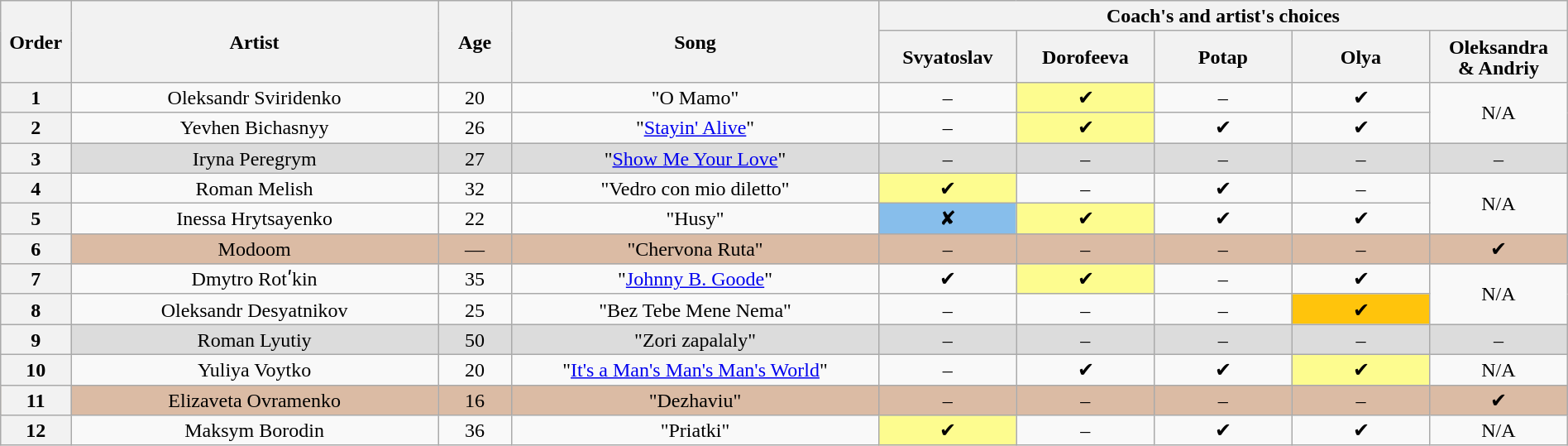<table class="wikitable" style="text-align:center; line-height:17px; width:100%">
<tr>
<th rowspan="2" scope="col" style="width:03%">Order</th>
<th rowspan="2" scope="col" style="width:20%">Artist</th>
<th rowspan="2" scope="col" style="width:04%">Age</th>
<th rowspan="2" scope="col" style="width:20%">Song</th>
<th colspan="5" scope="col" style="width:28%">Coach's and artist's choices</th>
</tr>
<tr>
<th style="width:7.5%">Svyatoslav</th>
<th style="width:7.5%">Dorofeeva</th>
<th style="width:7.5%">Potap</th>
<th style="width:7.5%">Olya</th>
<th style="width:7.5%">Oleksandra<br>& Andriy</th>
</tr>
<tr>
<th>1</th>
<td>Oleksandr Sviridenko</td>
<td>20</td>
<td>"O Mamo"</td>
<td>–</td>
<td style="background:#fdfc8f">✔</td>
<td>–</td>
<td>✔</td>
<td rowspan="2">N/A</td>
</tr>
<tr>
<th>2</th>
<td>Yevhen Bichasnyy</td>
<td>26</td>
<td>"<a href='#'>Stayin' Alive</a>"</td>
<td>–</td>
<td style="background:#fdfc8f">✔</td>
<td>✔</td>
<td>✔</td>
</tr>
<tr style="background:#dcdcdc">
<th>3</th>
<td>Iryna Peregrym</td>
<td>27</td>
<td>"<a href='#'>Show Me Your Love</a>"</td>
<td>–</td>
<td>–</td>
<td>–</td>
<td>–</td>
<td>–</td>
</tr>
<tr>
<th>4</th>
<td>Roman Melish</td>
<td>32</td>
<td>"Vedro con mio diletto"</td>
<td style="background:#fdfc8f">✔</td>
<td>–</td>
<td>✔</td>
<td>–</td>
<td rowspan="2">N/A</td>
</tr>
<tr>
<th>5</th>
<td>Inessa Hrytsayenko</td>
<td>22</td>
<td>"Husy"</td>
<td style="background:#87beeb">✘</td>
<td style="background:#fdfc8f">✔</td>
<td>✔</td>
<td>✔</td>
</tr>
<tr style="background:#dbbba4">
<th>6</th>
<td>Modoom</td>
<td>—</td>
<td>"Chervona Ruta"</td>
<td>–</td>
<td>–</td>
<td>–</td>
<td>–</td>
<td>✔</td>
</tr>
<tr>
<th>7</th>
<td>Dmytro Rotʹkin</td>
<td>35</td>
<td>"<a href='#'>Johnny B. Goode</a>"</td>
<td>✔</td>
<td style="background:#fdfc8f">✔</td>
<td>–</td>
<td>✔</td>
<td rowspan="2">N/A</td>
</tr>
<tr>
<th>8</th>
<td>Oleksandr Desyatnikov</td>
<td>25</td>
<td>"Bez Tebe Mene Nema"</td>
<td>–</td>
<td>–</td>
<td>–</td>
<td style="background:#ffc40c">✔</td>
</tr>
<tr style="background:#dcdcdc">
<th>9</th>
<td>Roman Lyutiy</td>
<td>50</td>
<td>"Zori zapalaly"</td>
<td>–</td>
<td>–</td>
<td>–</td>
<td>–</td>
<td>–</td>
</tr>
<tr>
<th>10</th>
<td>Yuliya Voytko</td>
<td>20</td>
<td>"<a href='#'>It's a Man's Man's Man's World</a>"</td>
<td>–</td>
<td>✔</td>
<td>✔</td>
<td style="background:#fdfc8f">✔</td>
<td>N/A</td>
</tr>
<tr style="background:#dbbba4">
<th>11</th>
<td>Elizaveta Ovramenko</td>
<td>16</td>
<td>"Dezhaviu"</td>
<td>–</td>
<td>–</td>
<td>–</td>
<td>–</td>
<td>✔</td>
</tr>
<tr>
<th>12</th>
<td>Maksym Borodin</td>
<td>36</td>
<td>"Priatki"</td>
<td style="background:#fdfc8f">✔</td>
<td>–</td>
<td>✔</td>
<td>✔</td>
<td>N/A</td>
</tr>
</table>
